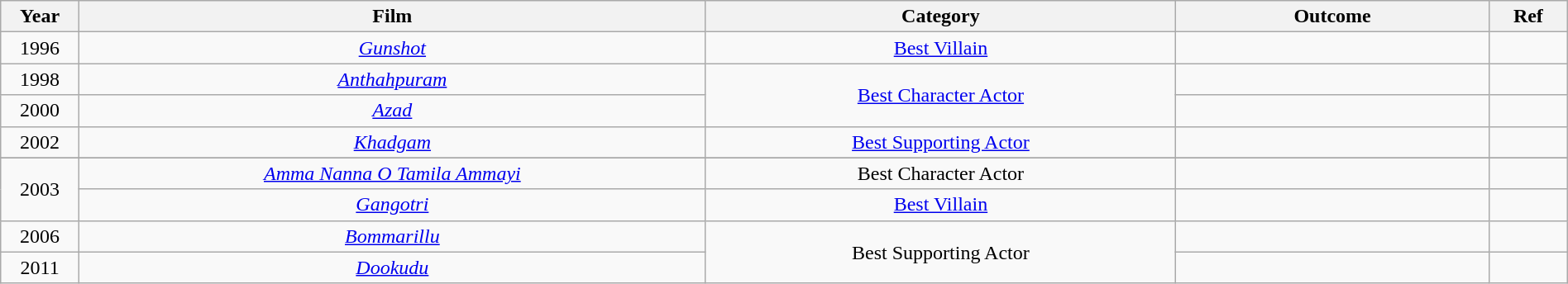<table class="wikitable" style="width:100%;">
<tr>
<th width=5%>Year</th>
<th style="width:40%;">Film</th>
<th style="width:30%;">Category</th>
<th style="width:20%;">Outcome</th>
<th style="width:5%;">Ref</th>
</tr>
<tr>
<td style="text-align:center;">1996</td>
<td style="text-align:center;"><em><a href='#'>Gunshot</a></em></td>
<td style="text-align:center;"><a href='#'>Best Villain</a></td>
<td></td>
<td></td>
</tr>
<tr>
<td style="text-align:center;">1998</td>
<td style="text-align:center;"><em><a href='#'>Anthahpuram</a></em></td>
<td rowspan="2" style="text-align:center;"><a href='#'>Best Character Actor</a></td>
<td></td>
<td></td>
</tr>
<tr>
<td style="text-align:center;">2000</td>
<td style="text-align:center;"><em><a href='#'>Azad</a></em></td>
<td></td>
<td></td>
</tr>
<tr>
<td style="text-align:center;">2002</td>
<td style="text-align:center;"><em><a href='#'>Khadgam</a></em></td>
<td style="text-align:center;"><a href='#'>Best Supporting Actor</a></td>
<td></td>
<td></td>
</tr>
<tr>
</tr>
<tr>
<td rowspan="2" style="text-align:center;">2003</td>
<td style="text-align:center;"><em><a href='#'>Amma Nanna O Tamila Ammayi</a></em></td>
<td style="text-align:center;">Best Character Actor</td>
<td></td>
<td></td>
</tr>
<tr>
<td style="text-align:center;"><em><a href='#'>Gangotri</a></em></td>
<td style="text-align:center;"><a href='#'>Best Villain</a></td>
<td></td>
<td></td>
</tr>
<tr>
<td style="text-align:center;">2006</td>
<td style="text-align:center;"><em><a href='#'>Bommarillu</a></em></td>
<td rowspan="2" style="text-align:center;">Best Supporting Actor</td>
<td></td>
<td></td>
</tr>
<tr>
<td style="text-align:center;">2011</td>
<td style="text-align:center;"><em><a href='#'>Dookudu</a></em></td>
<td></td>
<td></td>
</tr>
</table>
